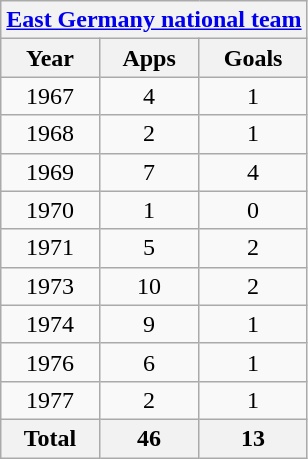<table class="wikitable" style="text-align:center">
<tr>
<th colspan=3><a href='#'>East Germany national team</a></th>
</tr>
<tr>
<th>Year</th>
<th>Apps</th>
<th>Goals</th>
</tr>
<tr>
<td>1967</td>
<td>4</td>
<td>1</td>
</tr>
<tr>
<td>1968</td>
<td>2</td>
<td>1</td>
</tr>
<tr>
<td>1969</td>
<td>7</td>
<td>4</td>
</tr>
<tr>
<td>1970</td>
<td>1</td>
<td>0</td>
</tr>
<tr>
<td>1971</td>
<td>5</td>
<td>2</td>
</tr>
<tr>
<td>1973</td>
<td>10</td>
<td>2</td>
</tr>
<tr>
<td>1974</td>
<td>9</td>
<td>1</td>
</tr>
<tr>
<td>1976</td>
<td>6</td>
<td>1</td>
</tr>
<tr>
<td>1977</td>
<td>2</td>
<td>1</td>
</tr>
<tr>
<th>Total</th>
<th>46</th>
<th>13</th>
</tr>
</table>
